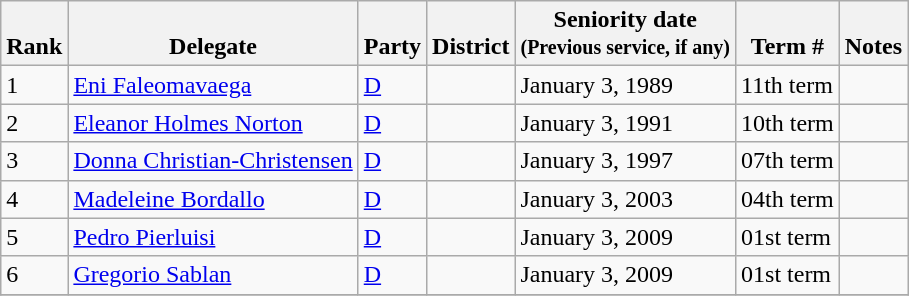<table class="wikitable sortable">
<tr valign=bottom>
<th>Rank</th>
<th>Delegate</th>
<th>Party</th>
<th>District</th>
<th>Seniority date<br><small>(Previous service, if any)</small><br></th>
<th>Term #</th>
<th>Notes</th>
</tr>
<tr>
<td>1</td>
<td><a href='#'>Eni Faleomavaega</a></td>
<td><a href='#'>D</a></td>
<td></td>
<td>January 3, 1989</td>
<td>11th term</td>
<td></td>
</tr>
<tr>
<td>2</td>
<td><a href='#'>Eleanor Holmes Norton</a></td>
<td><a href='#'>D</a></td>
<td></td>
<td>January 3, 1991</td>
<td>10th term</td>
<td></td>
</tr>
<tr>
<td>3</td>
<td><a href='#'>Donna Christian-Christensen</a></td>
<td><a href='#'>D</a></td>
<td></td>
<td>January 3, 1997</td>
<td>07th term</td>
<td></td>
</tr>
<tr>
<td>4</td>
<td><a href='#'>Madeleine Bordallo</a></td>
<td><a href='#'>D</a></td>
<td></td>
<td>January 3, 2003</td>
<td>04th term</td>
<td></td>
</tr>
<tr>
<td>5</td>
<td><a href='#'>Pedro Pierluisi</a></td>
<td><a href='#'>D</a></td>
<td></td>
<td>January 3, 2009</td>
<td>01st term</td>
<td></td>
</tr>
<tr>
<td>6</td>
<td><a href='#'>Gregorio Sablan</a></td>
<td><a href='#'>D</a></td>
<td></td>
<td>January 3, 2009</td>
<td>01st term</td>
<td></td>
</tr>
<tr>
</tr>
</table>
